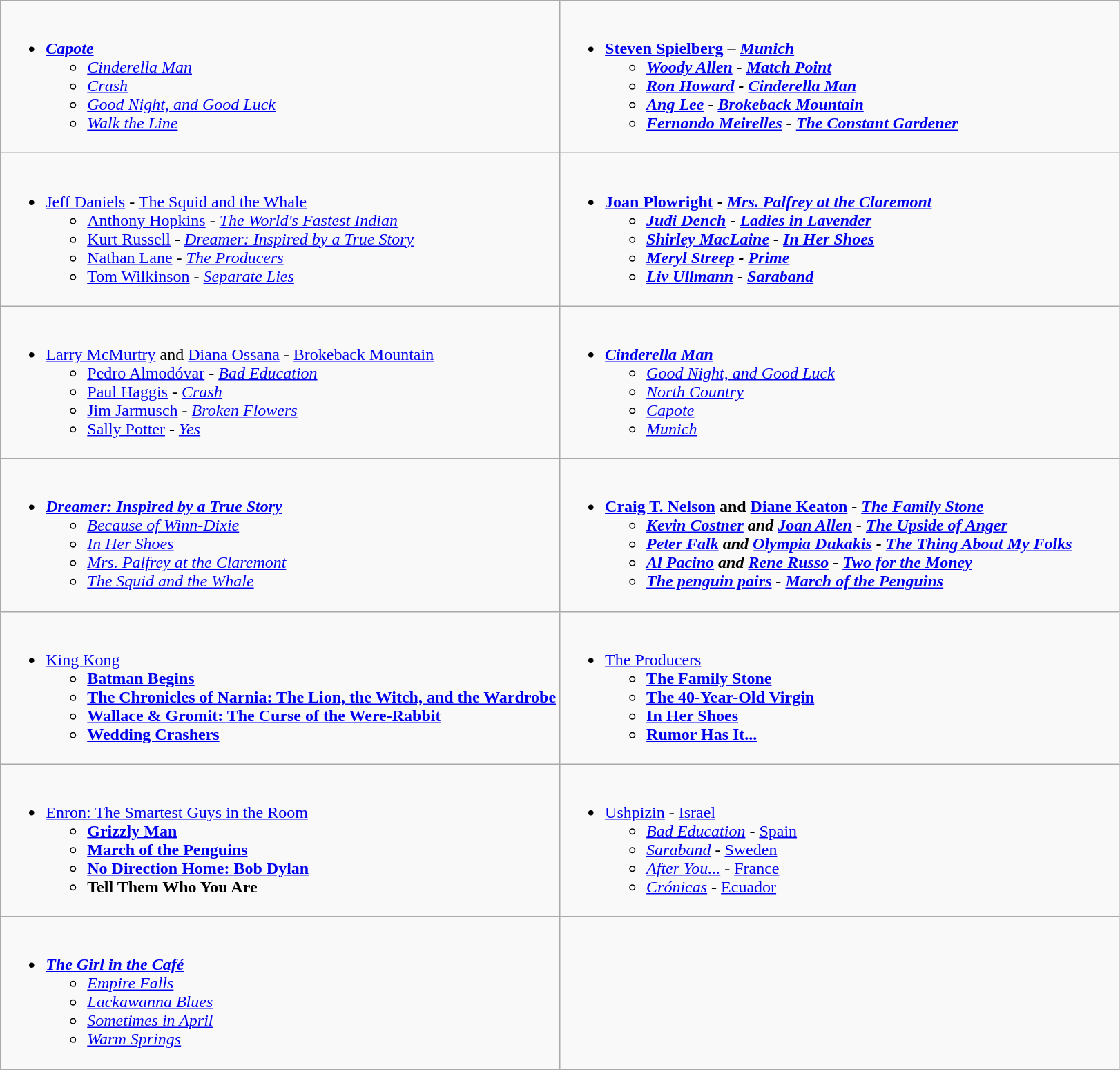<table class=wikitable>
<tr>
<td style="vertical-align:top; width:50%;"><br><ul><li><strong><em><a href='#'>Capote</a></em></strong><ul><li><em><a href='#'>Cinderella Man</a></em></li><li><em><a href='#'>Crash</a></em></li><li><em><a href='#'>Good Night, and Good Luck</a></em></li><li><em><a href='#'>Walk the Line</a></em></li></ul></li></ul></td>
<td style="vertical-align:top; width:50%;"><br><ul><li><strong><a href='#'>Steven Spielberg</a> – <em><a href='#'>Munich</a><strong><em><ul><li><a href='#'>Woody Allen</a> - </em><a href='#'>Match Point</a><em></li><li><a href='#'>Ron Howard</a> - </em><a href='#'>Cinderella Man</a><em></li><li><a href='#'>Ang Lee</a> - </em><a href='#'>Brokeback Mountain</a><em></li><li><a href='#'>Fernando Meirelles</a> - </em><a href='#'>The Constant Gardener</a><em></li></ul></li></ul></td>
</tr>
<tr>
<td style="vertical-align:top; width:50%;"><br><ul><li></strong><a href='#'>Jeff Daniels</a> - </em><a href='#'>The Squid and the Whale</a></em></strong><ul><li><a href='#'>Anthony Hopkins</a> - <em><a href='#'>The World's Fastest Indian</a></em></li><li><a href='#'>Kurt Russell</a> - <em><a href='#'>Dreamer: Inspired by a True Story</a></em></li><li><a href='#'>Nathan Lane</a> - <em><a href='#'>The Producers</a></em></li><li><a href='#'>Tom Wilkinson</a> - <em><a href='#'>Separate Lies</a></em></li></ul></li></ul></td>
<td style="vertical-align:top; width:50%;"><br><ul><li><strong><a href='#'>Joan Plowright</a> - <em><a href='#'>Mrs. Palfrey at the Claremont</a><strong><em><ul><li><a href='#'>Judi Dench</a> - </em><a href='#'>Ladies in Lavender</a><em></li><li><a href='#'>Shirley MacLaine</a> - </em><a href='#'>In Her Shoes</a><em></li><li><a href='#'>Meryl Streep</a> - </em><a href='#'>Prime</a><em></li><li><a href='#'>Liv Ullmann</a> - </em><a href='#'>Saraband</a><em></li></ul></li></ul></td>
</tr>
<tr>
<td style="vertical-align:top; width:50%;"><br><ul><li></strong><a href='#'>Larry McMurtry</a> and <a href='#'>Diana Ossana</a> - </em><a href='#'>Brokeback Mountain</a></em></strong><ul><li><a href='#'>Pedro Almodóvar</a> - <em><a href='#'>Bad Education</a></em></li><li><a href='#'>Paul Haggis</a> - <em><a href='#'>Crash</a></em></li><li><a href='#'>Jim Jarmusch</a> - <em><a href='#'>Broken Flowers</a></em></li><li><a href='#'>Sally Potter</a> - <em><a href='#'>Yes</a></em></li></ul></li></ul></td>
<td style="vertical-align:top; width:50%;"><br><ul><li><strong><em><a href='#'>Cinderella Man</a></em></strong><ul><li><em><a href='#'>Good Night, and Good Luck</a></em></li><li><em><a href='#'>North Country</a></em></li><li><em><a href='#'>Capote</a></em></li><li><em><a href='#'>Munich</a></em></li></ul></li></ul></td>
</tr>
<tr>
<td style="vertical-align:top; width:50%;"><br><ul><li><strong><em><a href='#'>Dreamer: Inspired by a True Story</a></em></strong><ul><li><em><a href='#'>Because of Winn-Dixie</a></em></li><li><em><a href='#'>In Her Shoes</a></em></li><li><em><a href='#'>Mrs. Palfrey at the Claremont</a></em></li><li><em><a href='#'>The Squid and the Whale</a></em></li></ul></li></ul></td>
<td style="vertical-align:top; width:50%;"><br><ul><li><strong><a href='#'>Craig T. Nelson</a> and <a href='#'>Diane Keaton</a> - <em><a href='#'>The Family Stone</a><strong><em><ul><li><a href='#'>Kevin Costner</a> and <a href='#'>Joan Allen</a> - </em><a href='#'>The Upside of Anger</a><em></li><li><a href='#'>Peter Falk</a> and <a href='#'>Olympia Dukakis</a> - </em><a href='#'>The Thing About My Folks</a><em></li><li><a href='#'>Al Pacino</a> and <a href='#'>Rene Russo</a> - </em><a href='#'>Two for the Money</a><em></li><li><a href='#'>The penguin pairs</a> - </em><a href='#'>March of the Penguins</a><em></li></ul></li></ul></td>
</tr>
<tr>
<td style="vertical-align:top; width:50%;"><br><ul><li></em></strong><a href='#'>King Kong</a><strong><em><ul><li></em><a href='#'>Batman Begins</a><em></li><li></em><a href='#'>The Chronicles of Narnia: The Lion, the Witch, and the Wardrobe</a><em></li><li></em><a href='#'>Wallace & Gromit: The Curse of the Were-Rabbit</a><em></li><li></em><a href='#'>Wedding Crashers</a><em></li></ul></li></ul></td>
<td style="vertical-align:top; width:50%;"><br><ul><li></em></strong><a href='#'>The Producers</a><strong><em><ul><li></em><a href='#'>The Family Stone</a><em></li><li></em><a href='#'>The 40-Year-Old Virgin</a><em></li><li></em><a href='#'>In Her Shoes</a><em></li><li></em><a href='#'>Rumor Has It...</a><em></li></ul></li></ul></td>
</tr>
<tr>
<td style="vertical-align:top; width:50%;"><br><ul><li></em></strong><a href='#'>Enron: The Smartest Guys in the Room</a><strong><em><ul><li></em><a href='#'>Grizzly Man</a><em></li><li></em><a href='#'>March of the Penguins</a><em></li><li></em><a href='#'>No Direction Home: Bob Dylan</a><em></li><li></em>Tell Them Who You Are<em></li></ul></li></ul></td>
<td style="vertical-align:top; width:50%;"><br><ul><li></em></strong><a href='#'>Ushpizin</a></em> - <a href='#'>Israel</a></strong><ul><li><em><a href='#'>Bad Education</a></em> - <a href='#'>Spain</a></li><li><em><a href='#'>Saraband</a></em> - <a href='#'>Sweden</a></li><li><em><a href='#'>After You...</a></em> - <a href='#'>France</a></li><li><em><a href='#'>Crónicas</a></em> - <a href='#'>Ecuador</a></li></ul></li></ul></td>
</tr>
<tr>
<td style="vertical-align:top; width:50%;"><br><ul><li><strong><em><a href='#'>The Girl in the Café</a></em></strong><ul><li><em><a href='#'>Empire Falls</a></em></li><li><em><a href='#'>Lackawanna Blues</a></em></li><li><em><a href='#'>Sometimes in April</a></em></li><li><em><a href='#'>Warm Springs</a></em></li></ul></li></ul></td>
</tr>
</table>
